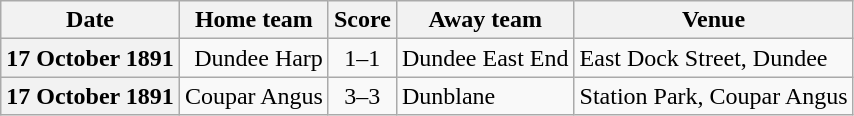<table class="wikitable football-result-list" style="max-width: 80em; text-align: center">
<tr>
<th scope="col">Date</th>
<th scope="col">Home team</th>
<th scope="col">Score</th>
<th scope="col">Away team</th>
<th scope="col">Venue</th>
</tr>
<tr>
<th scope="row">17 October 1891</th>
<td align=right>Dundee Harp</td>
<td>1–1</td>
<td align=left>Dundee East End</td>
<td align=left>East Dock Street, Dundee</td>
</tr>
<tr>
<th scope="row">17 October 1891</th>
<td align=right>Coupar Angus</td>
<td>3–3</td>
<td align=left>Dunblane</td>
<td align=left>Station Park, Coupar Angus</td>
</tr>
</table>
